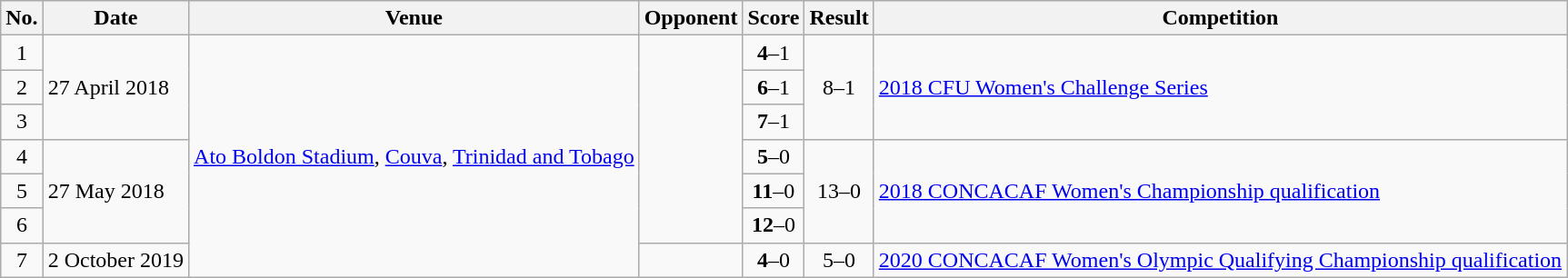<table class="wikitable">
<tr>
<th>No.</th>
<th>Date</th>
<th>Venue</th>
<th>Opponent</th>
<th>Score</th>
<th>Result</th>
<th>Competition</th>
</tr>
<tr>
<td style="text-align:center;">1</td>
<td rowspan=3>27 April 2018</td>
<td rowspan=7><a href='#'>Ato Boldon Stadium</a>, <a href='#'>Couva</a>, <a href='#'>Trinidad and Tobago</a></td>
<td rowspan=6></td>
<td style="text-align:center;"><strong>4</strong>–1</td>
<td rowspan=3 style="text-align:center;">8–1</td>
<td rowspan=3><a href='#'>2018 CFU Women's Challenge Series</a></td>
</tr>
<tr style="text-align:center;">
<td>2</td>
<td><strong>6</strong>–1</td>
</tr>
<tr style="text-align:center;">
<td>3</td>
<td><strong>7</strong>–1</td>
</tr>
<tr>
<td style="text-align:center;">4</td>
<td rowspan=3>27 May 2018</td>
<td style="text-align:center;"><strong>5</strong>–0</td>
<td rowspan=3 style="text-align:center;">13–0</td>
<td rowspan=3><a href='#'>2018 CONCACAF Women's Championship qualification</a></td>
</tr>
<tr style="text-align:center;">
<td>5</td>
<td><strong>11</strong>–0</td>
</tr>
<tr style="text-align:center;">
<td>6</td>
<td><strong>12</strong>–0</td>
</tr>
<tr>
<td style="text-align:center;">7</td>
<td>2 October 2019</td>
<td></td>
<td style="text-align:center;"><strong>4</strong>–0</td>
<td style="text-align:center;">5–0</td>
<td><a href='#'>2020 CONCACAF Women's Olympic Qualifying Championship qualification</a></td>
</tr>
</table>
